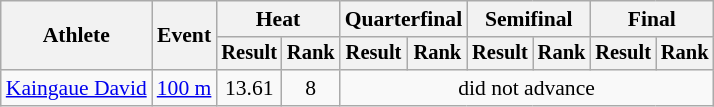<table class="wikitable" style="font-size:90%">
<tr>
<th rowspan="2">Athlete</th>
<th rowspan="2">Event</th>
<th colspan="2">Heat</th>
<th colspan="2">Quarterfinal</th>
<th colspan="2">Semifinal</th>
<th colspan="2">Final</th>
</tr>
<tr style="font-size:95%">
<th>Result</th>
<th>Rank</th>
<th>Result</th>
<th>Rank</th>
<th>Result</th>
<th>Rank</th>
<th>Result</th>
<th>Rank</th>
</tr>
<tr align=center>
<td align=left><a href='#'>Kaingaue David</a></td>
<td align=left><a href='#'>100 m</a></td>
<td>13.61</td>
<td>8</td>
<td colspan=6>did not advance</td>
</tr>
</table>
